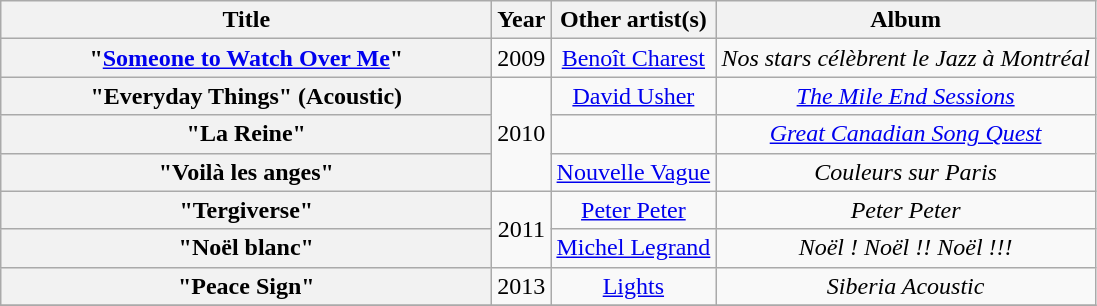<table class="wikitable plainrowheaders" style="text-align:center;">
<tr>
<th scope="col" style="width:20em;">Title</th>
<th scope="col">Year</th>
<th scope="col">Other artist(s)</th>
<th scope="col">Album</th>
</tr>
<tr>
<th scope="row">"<a href='#'>Someone to Watch Over Me</a>"</th>
<td>2009</td>
<td><a href='#'>Benoît Charest</a></td>
<td><em>Nos stars célèbrent le Jazz à Montréal</em></td>
</tr>
<tr>
<th scope="row">"Everyday Things" (Acoustic)</th>
<td rowspan="3">2010</td>
<td><a href='#'>David Usher</a></td>
<td><em><a href='#'>The Mile End Sessions</a></em></td>
</tr>
<tr>
<th scope="row">"La Reine"</th>
<td></td>
<td><em><a href='#'>Great Canadian Song Quest</a></em></td>
</tr>
<tr>
<th scope="row">"Voilà les anges"</th>
<td><a href='#'>Nouvelle Vague</a></td>
<td><em>Couleurs sur Paris</em></td>
</tr>
<tr>
<th scope="row">"Tergiverse"</th>
<td rowspan="2">2011</td>
<td><a href='#'>Peter Peter</a></td>
<td><em>Peter Peter</em></td>
</tr>
<tr>
<th scope="row">"Noël blanc"</th>
<td><a href='#'>Michel Legrand</a></td>
<td><em>Noël ! Noël !! Noël !!!</em></td>
</tr>
<tr>
<th scope="row">"Peace Sign"</th>
<td>2013</td>
<td><a href='#'>Lights</a></td>
<td><em>Siberia Acoustic</em></td>
</tr>
<tr>
</tr>
</table>
